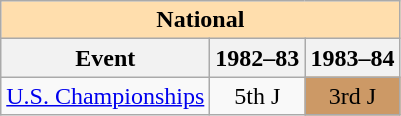<table class="wikitable" style="text-align:center">
<tr>
<th style="background-color: #ffdead; " colspan=3 align=center>National</th>
</tr>
<tr>
<th>Event</th>
<th>1982–83 <br></th>
<th>1983–84 <br></th>
</tr>
<tr>
<td align=left><a href='#'>U.S. Championships</a></td>
<td>5th J</td>
<td bgcolor=cc9966>3rd J</td>
</tr>
</table>
